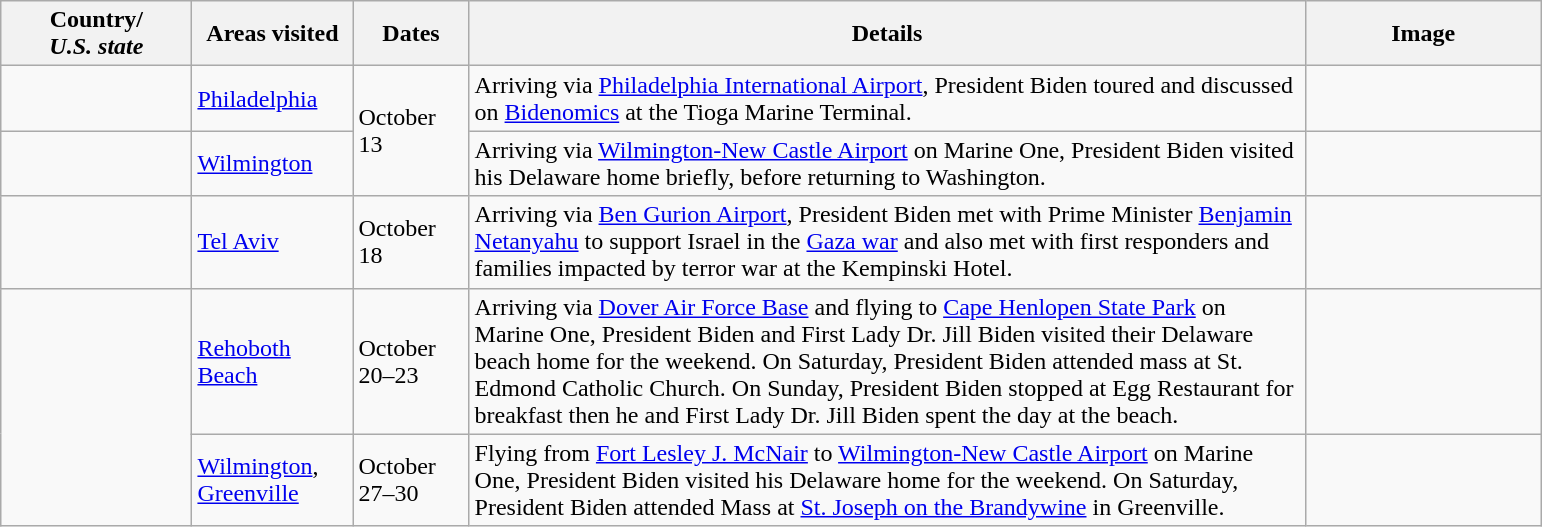<table class="wikitable" style="margin: 1em auto 1em auto">
<tr>
<th width="120">Country/<br><em>U.S. state</em></th>
<th width="100">Areas visited</th>
<th width="70">Dates</th>
<th width="550">Details</th>
<th width="150">Image</th>
</tr>
<tr>
<td></td>
<td><a href='#'>Philadelphia</a></td>
<td rowspan="2">October 13</td>
<td>Arriving via <a href='#'>Philadelphia International Airport</a>, President Biden toured and discussed on <a href='#'>Bidenomics</a> at the Tioga Marine Terminal.</td>
<td></td>
</tr>
<tr>
<td></td>
<td><a href='#'>Wilmington</a></td>
<td>Arriving via <a href='#'>Wilmington-New Castle Airport</a> on Marine One, President Biden visited his Delaware home briefly, before returning to Washington.</td>
<td></td>
</tr>
<tr>
<td></td>
<td><a href='#'>Tel Aviv</a></td>
<td>October 18</td>
<td>Arriving via <a href='#'>Ben Gurion Airport</a>, President Biden met with Prime Minister <a href='#'>Benjamin Netanyahu</a> to support Israel in the <a href='#'>Gaza war</a> and also met with first responders and families impacted by terror war at the Kempinski Hotel.</td>
<td></td>
</tr>
<tr>
<td rowspan="2"></td>
<td><a href='#'>Rehoboth Beach</a></td>
<td>October 20–23</td>
<td>Arriving via <a href='#'>Dover Air Force Base</a> and flying to <a href='#'>Cape Henlopen State Park</a> on Marine One, President Biden and First Lady Dr. Jill Biden visited their Delaware beach home for the weekend. On Saturday, President Biden attended mass at St. Edmond Catholic Church. On Sunday, President Biden stopped at Egg Restaurant for breakfast then he and First Lady Dr. Jill Biden spent the day at the beach.</td>
<td></td>
</tr>
<tr>
<td><a href='#'>Wilmington</a>, <a href='#'>Greenville</a></td>
<td>October 27–30</td>
<td>Flying from <a href='#'>Fort Lesley J. McNair</a> to <a href='#'>Wilmington-New Castle Airport</a> on Marine One, President Biden visited his Delaware home for the weekend. On Saturday, President Biden attended Mass at <a href='#'>St. Joseph on the Brandywine</a> in Greenville.</td>
<td></td>
</tr>
</table>
